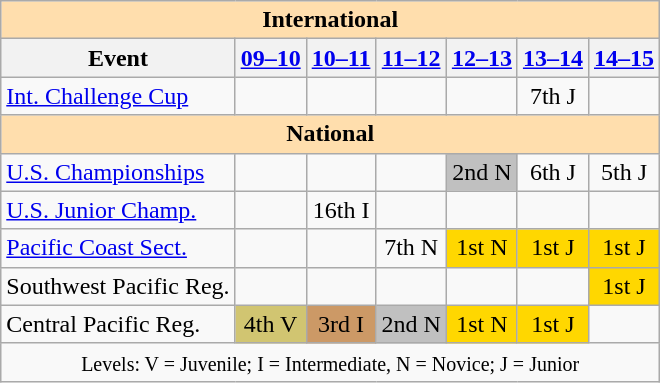<table class="wikitable" style="text-align:center">
<tr>
<th style="background-color: #ffdead; " colspan=7 align=center>International</th>
</tr>
<tr>
<th>Event</th>
<th><a href='#'>09–10</a></th>
<th><a href='#'>10–11</a></th>
<th><a href='#'>11–12</a></th>
<th><a href='#'>12–13</a></th>
<th><a href='#'>13–14</a></th>
<th><a href='#'>14–15</a></th>
</tr>
<tr>
<td align=left><a href='#'>Int. Challenge Cup</a></td>
<td></td>
<td></td>
<td></td>
<td></td>
<td>7th J</td>
<td></td>
</tr>
<tr>
<th style="background-color: #ffdead; " colspan=7 align=center>National</th>
</tr>
<tr>
<td align=left><a href='#'>U.S. Championships</a></td>
<td></td>
<td></td>
<td></td>
<td bgcolor=silver>2nd N</td>
<td>6th J</td>
<td>5th J</td>
</tr>
<tr>
<td align=left><a href='#'>U.S. Junior Champ.</a></td>
<td></td>
<td>16th I</td>
<td></td>
<td></td>
<td></td>
<td></td>
</tr>
<tr>
<td align=left><a href='#'>Pacific Coast Sect.</a></td>
<td></td>
<td></td>
<td>7th N</td>
<td bgcolor=gold>1st N</td>
<td bgcolor=gold>1st J</td>
<td bgcolor=gold>1st J</td>
</tr>
<tr>
<td align=left>Southwest Pacific Reg.</td>
<td></td>
<td></td>
<td></td>
<td></td>
<td></td>
<td bgcolor=gold>1st J</td>
</tr>
<tr>
<td align=left>Central Pacific Reg.</td>
<td bgcolor=d1c571>4th V</td>
<td bgcolor=cc9966>3rd I</td>
<td bgcolor=silver>2nd N</td>
<td bgcolor=gold>1st N</td>
<td bgcolor=gold>1st J</td>
<td></td>
</tr>
<tr>
<td colspan=7 align=center><small> Levels: V = Juvenile; I = Intermediate, N = Novice; J = Junior </small></td>
</tr>
</table>
